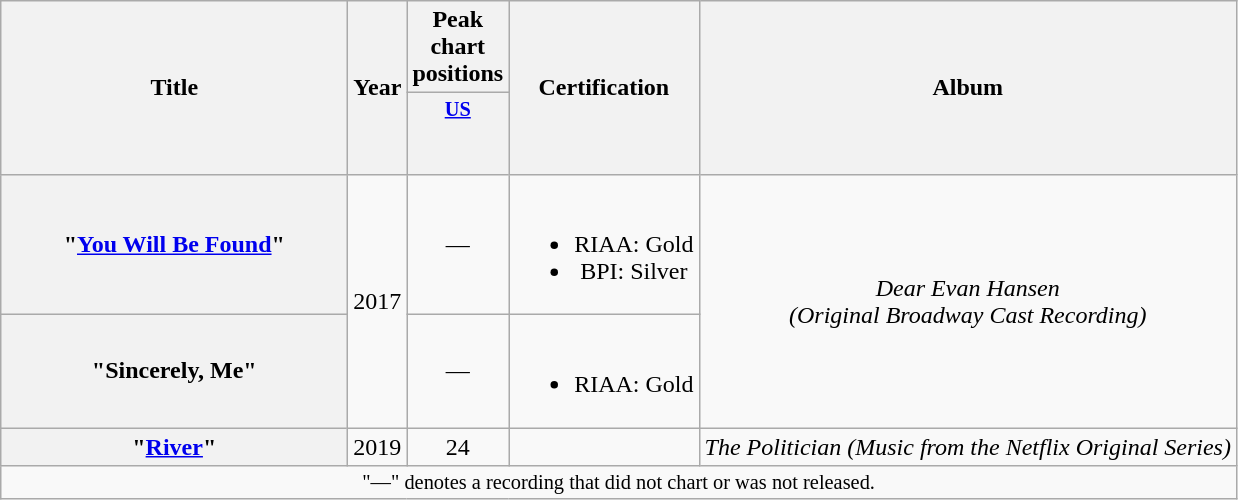<table class="wikitable plainrowheaders" style="text-align:center;">
<tr>
<th scope="col" rowspan="2" style="width:14em;">Title</th>
<th scope="col" rowspan="2" style="width:1em;">Year</th>
<th scope="col" colspan="1">Peak chart positions</th>
<th scope="col" rowspan="2">Certification</th>
<th scope="col" rowspan="2">Album</th>
</tr>
<tr>
<th scope="col" style="width:3em;font-size:85%;"><a href='#'>US<br><br></a><br></th>
</tr>
<tr>
<th scope="row">"<a href='#'>You Will Be Found</a>"</th>
<td rowspan="2">2017</td>
<td>—</td>
<td><br><ul><li>RIAA: Gold</li><li>BPI: Silver</li></ul></td>
<td rowspan="2"><em>Dear Evan Hansen<br>(Original Broadway Cast Recording)</em></td>
</tr>
<tr>
<th scope="row">"Sincerely, Me"</th>
<td>—</td>
<td><br><ul><li>RIAA: Gold</li></ul></td>
</tr>
<tr>
<th scope="row">"<a href='#'>River</a>"</th>
<td>2019</td>
<td>24</td>
<td></td>
<td><em>The Politician (Music from the Netflix Original Series)</em></td>
</tr>
<tr>
<td colspan="5" style="font-size:85%">"—" denotes a recording that did not chart or was not released.</td>
</tr>
</table>
